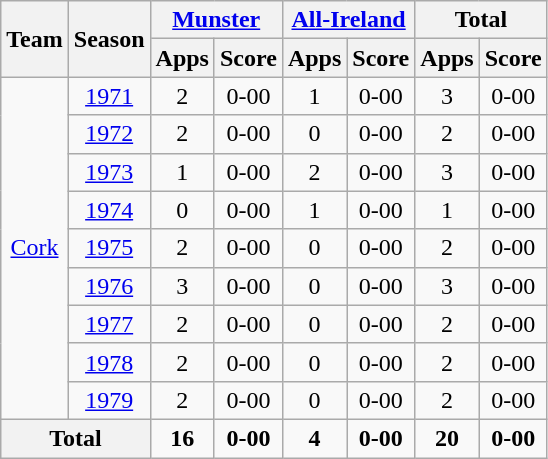<table class="wikitable" style="text-align:center">
<tr>
<th rowspan="2">Team</th>
<th rowspan="2">Season</th>
<th colspan="2"><a href='#'>Munster</a></th>
<th colspan="2"><a href='#'>All-Ireland</a></th>
<th colspan="2">Total</th>
</tr>
<tr>
<th>Apps</th>
<th>Score</th>
<th>Apps</th>
<th>Score</th>
<th>Apps</th>
<th>Score</th>
</tr>
<tr>
<td rowspan="9"><a href='#'>Cork</a></td>
<td><a href='#'>1971</a></td>
<td>2</td>
<td>0-00</td>
<td>1</td>
<td>0-00</td>
<td>3</td>
<td>0-00</td>
</tr>
<tr>
<td><a href='#'>1972</a></td>
<td>2</td>
<td>0-00</td>
<td>0</td>
<td>0-00</td>
<td>2</td>
<td>0-00</td>
</tr>
<tr>
<td><a href='#'>1973</a></td>
<td>1</td>
<td>0-00</td>
<td>2</td>
<td>0-00</td>
<td>3</td>
<td>0-00</td>
</tr>
<tr>
<td><a href='#'>1974</a></td>
<td>0</td>
<td>0-00</td>
<td>1</td>
<td>0-00</td>
<td>1</td>
<td>0-00</td>
</tr>
<tr>
<td><a href='#'>1975</a></td>
<td>2</td>
<td>0-00</td>
<td>0</td>
<td>0-00</td>
<td>2</td>
<td>0-00</td>
</tr>
<tr>
<td><a href='#'>1976</a></td>
<td>3</td>
<td>0-00</td>
<td>0</td>
<td>0-00</td>
<td>3</td>
<td>0-00</td>
</tr>
<tr>
<td><a href='#'>1977</a></td>
<td>2</td>
<td>0-00</td>
<td>0</td>
<td>0-00</td>
<td>2</td>
<td>0-00</td>
</tr>
<tr>
<td><a href='#'>1978</a></td>
<td>2</td>
<td>0-00</td>
<td>0</td>
<td>0-00</td>
<td>2</td>
<td>0-00</td>
</tr>
<tr>
<td><a href='#'>1979</a></td>
<td>2</td>
<td>0-00</td>
<td>0</td>
<td>0-00</td>
<td>2</td>
<td>0-00</td>
</tr>
<tr>
<th colspan="2">Total</th>
<td><strong>16</strong></td>
<td><strong>0-00</strong></td>
<td><strong>4</strong></td>
<td><strong>0-00</strong></td>
<td><strong>20</strong></td>
<td><strong>0-00</strong></td>
</tr>
</table>
